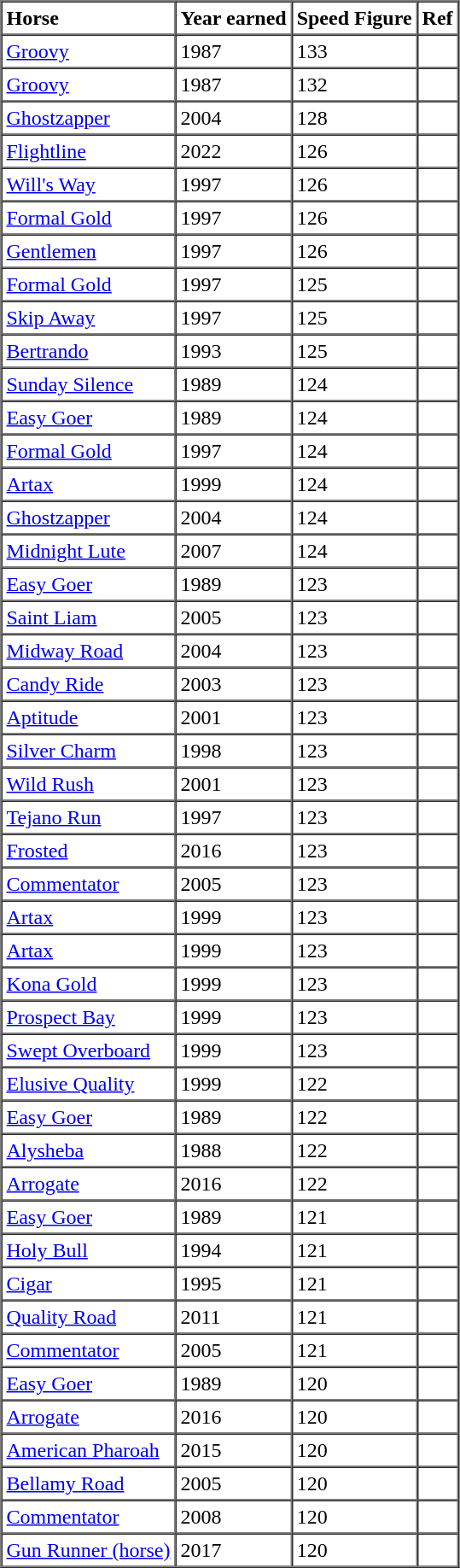<table cellspacing="0" cellpadding="3" border="1">
<tr>
<td><strong>Horse</strong></td>
<td><strong>Year earned</strong></td>
<td><strong>Speed Figure</strong></td>
<td><strong>Ref</strong></td>
</tr>
<tr>
<td><a href='#'>Groovy</a></td>
<td>1987</td>
<td>133</td>
<td></td>
</tr>
<tr>
<td><a href='#'>Groovy</a></td>
<td>1987</td>
<td>132</td>
<td></td>
</tr>
<tr>
<td><a href='#'>Ghostzapper</a></td>
<td>2004</td>
<td>128</td>
<td></td>
</tr>
<tr>
<td><a href='#'>Flightline</a></td>
<td>2022</td>
<td>126</td>
<td></td>
</tr>
<tr>
<td><a href='#'>Will's Way</a></td>
<td>1997</td>
<td>126</td>
<td></td>
</tr>
<tr>
<td><a href='#'>Formal Gold</a></td>
<td>1997</td>
<td>126</td>
<td></td>
</tr>
<tr>
<td><a href='#'>Gentlemen</a></td>
<td>1997</td>
<td>126</td>
<td></td>
</tr>
<tr>
<td><a href='#'>Formal Gold</a></td>
<td>1997</td>
<td>125</td>
<td></td>
</tr>
<tr>
<td><a href='#'>Skip Away</a></td>
<td>1997</td>
<td>125</td>
<td></td>
</tr>
<tr>
<td><a href='#'>Bertrando</a></td>
<td>1993</td>
<td>125</td>
<td></td>
</tr>
<tr>
<td><a href='#'>Sunday Silence</a></td>
<td>1989</td>
<td>124</td>
<td></td>
</tr>
<tr>
<td><a href='#'>Easy Goer</a></td>
<td>1989</td>
<td>124</td>
<td></td>
</tr>
<tr>
<td><a href='#'>Formal Gold</a></td>
<td>1997</td>
<td>124</td>
<td></td>
</tr>
<tr>
<td><a href='#'>Artax</a></td>
<td>1999</td>
<td>124</td>
<td></td>
</tr>
<tr>
<td><a href='#'>Ghostzapper</a></td>
<td>2004</td>
<td>124</td>
<td></td>
</tr>
<tr>
<td><a href='#'>Midnight Lute</a></td>
<td>2007</td>
<td>124</td>
<td></td>
</tr>
<tr>
<td><a href='#'>Easy Goer</a></td>
<td>1989</td>
<td>123</td>
<td></td>
</tr>
<tr>
<td><a href='#'>Saint Liam</a></td>
<td>2005</td>
<td>123</td>
<td></td>
</tr>
<tr>
<td><a href='#'>Midway Road</a></td>
<td>2004</td>
<td>123</td>
<td></td>
</tr>
<tr>
<td><a href='#'>Candy Ride</a></td>
<td>2003</td>
<td>123</td>
<td></td>
</tr>
<tr>
<td><a href='#'>Aptitude</a></td>
<td>2001</td>
<td>123</td>
<td></td>
</tr>
<tr>
<td><a href='#'>Silver Charm</a></td>
<td>1998</td>
<td>123</td>
<td></td>
</tr>
<tr>
<td><a href='#'>Wild Rush</a></td>
<td>2001</td>
<td>123</td>
<td></td>
</tr>
<tr>
<td><a href='#'>Tejano Run</a></td>
<td>1997</td>
<td>123</td>
<td></td>
</tr>
<tr>
<td><a href='#'>Frosted</a></td>
<td>2016</td>
<td>123</td>
<td></td>
</tr>
<tr>
<td><a href='#'>Commentator</a></td>
<td>2005</td>
<td>123</td>
<td></td>
</tr>
<tr>
<td><a href='#'>Artax</a></td>
<td>1999</td>
<td>123</td>
<td></td>
</tr>
<tr>
<td><a href='#'>Artax</a></td>
<td>1999</td>
<td>123</td>
<td></td>
</tr>
<tr>
<td><a href='#'>Kona Gold</a></td>
<td>1999</td>
<td>123</td>
<td></td>
</tr>
<tr>
<td><a href='#'>Prospect Bay</a></td>
<td>1999</td>
<td>123</td>
<td></td>
</tr>
<tr>
<td><a href='#'>Swept Overboard</a></td>
<td>1999</td>
<td>123</td>
<td></td>
</tr>
<tr>
<td><a href='#'>Elusive Quality</a></td>
<td>1999</td>
<td>122</td>
<td></td>
</tr>
<tr>
<td><a href='#'>Easy Goer</a></td>
<td>1989</td>
<td>122</td>
<td></td>
</tr>
<tr>
<td><a href='#'>Alysheba</a></td>
<td>1988</td>
<td>122</td>
<td></td>
</tr>
<tr>
<td><a href='#'>Arrogate</a></td>
<td>2016</td>
<td>122</td>
<td></td>
</tr>
<tr>
<td><a href='#'>Easy Goer</a></td>
<td>1989</td>
<td>121</td>
<td></td>
</tr>
<tr>
<td><a href='#'>Holy Bull</a></td>
<td>1994</td>
<td>121</td>
<td></td>
</tr>
<tr>
<td><a href='#'>Cigar</a></td>
<td>1995</td>
<td>121</td>
<td></td>
</tr>
<tr>
<td><a href='#'>Quality Road</a></td>
<td>2011</td>
<td>121</td>
<td></td>
</tr>
<tr>
<td><a href='#'>Commentator</a></td>
<td>2005</td>
<td>121</td>
<td></td>
</tr>
<tr>
<td><a href='#'>Easy Goer</a></td>
<td>1989</td>
<td>120</td>
<td></td>
</tr>
<tr>
<td><a href='#'>Arrogate</a></td>
<td>2016</td>
<td>120</td>
<td></td>
</tr>
<tr>
<td><a href='#'>American Pharoah</a></td>
<td>2015</td>
<td>120</td>
<td></td>
</tr>
<tr>
<td><a href='#'>Bellamy Road</a></td>
<td>2005</td>
<td>120</td>
<td></td>
</tr>
<tr>
<td><a href='#'>Commentator</a></td>
<td>2008</td>
<td>120</td>
<td></td>
</tr>
<tr>
<td><a href='#'>Gun Runner (horse)</a></td>
<td>2017</td>
<td>120</td>
<td></td>
</tr>
</table>
